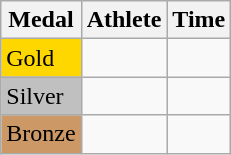<table class="wikitable">
<tr>
<th>Medal</th>
<th>Athlete</th>
<th>Time</th>
</tr>
<tr>
<td bgcolor="gold">Gold</td>
<td></td>
<td></td>
</tr>
<tr>
<td bgcolor="silver">Silver</td>
<td></td>
<td></td>
</tr>
<tr>
<td bgcolor="CC9966">Bronze</td>
<td></td>
<td></td>
</tr>
</table>
